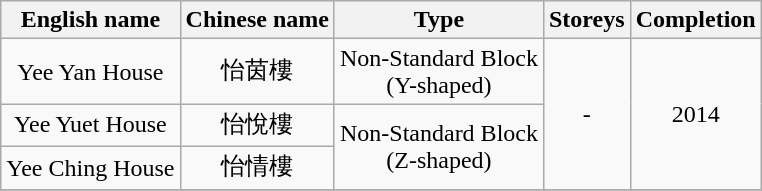<table class="wikitable" style="text-align: center">
<tr>
<th>English name</th>
<th>Chinese name</th>
<th>Type</th>
<th>Storeys</th>
<th>Completion</th>
</tr>
<tr>
<td>Yee Yan House</td>
<td>怡茵樓</td>
<td rowspan="1">Non-Standard Block<br>(Y-shaped)</td>
<td rowspan="3">-</td>
<td rowspan="3">2014</td>
</tr>
<tr>
<td>Yee Yuet House</td>
<td>怡悅樓</td>
<td rowspan="2">Non-Standard Block<br>(Z-shaped)</td>
</tr>
<tr>
<td>Yee Ching House</td>
<td>怡情樓</td>
</tr>
<tr>
</tr>
</table>
